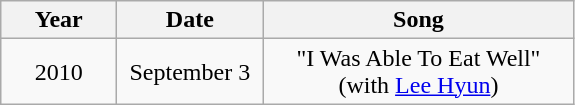<table class="wikitable">
<tr>
<th width="70">Year</th>
<th width="90">Date</th>
<th width="200">Song</th>
</tr>
<tr>
<td align="center" rowspan="1">2010</td>
<td align="center">September 3</td>
<td align="center" rowspan="1">"I Was Able To Eat Well" (with <a href='#'>Lee Hyun</a>)</td>
</tr>
</table>
